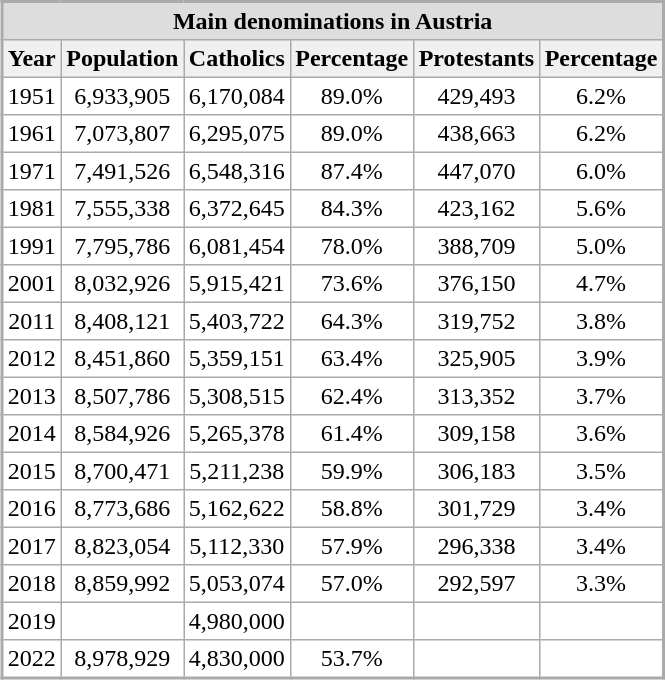<table cellpadding="3" cellspacing="0" rules="all" style="width:250px; float:right; margin:1em; background:#fff; border:2px solid #aaa; font-size:100%;">
<tr style="background:#ddd;">
<td colspan="8" style="text-align:center;"><strong>Main denominations in Austria</strong><br></td>
</tr>
<tr style="background:#f0f0f0; text-align:center;">
<th>Year</th>
<th>Population</th>
<th>Catholics</th>
<th>Percentage</th>
<th>Protestants</th>
<th>Percentage</th>
</tr>
<tr style="text-align:center;">
<td>1951</td>
<td>6,933,905</td>
<td>6,170,084</td>
<td>89.0%</td>
<td>429,493</td>
<td>6.2%</td>
</tr>
<tr style="text-align:center;">
<td>1961</td>
<td>7,073,807</td>
<td>6,295,075</td>
<td>89.0%</td>
<td>438,663</td>
<td>6.2%</td>
</tr>
<tr style="text-align:center;">
<td>1971</td>
<td>7,491,526</td>
<td>6,548,316</td>
<td>87.4%</td>
<td>447,070</td>
<td>6.0%</td>
</tr>
<tr style="text-align:center;">
<td>1981</td>
<td>7,555,338</td>
<td>6,372,645</td>
<td>84.3%</td>
<td>423,162</td>
<td>5.6%</td>
</tr>
<tr style="text-align:center;">
<td>1991</td>
<td>7,795,786</td>
<td>6,081,454</td>
<td>78.0%</td>
<td>388,709</td>
<td>5.0%</td>
</tr>
<tr style="text-align:center;">
<td>2001</td>
<td>8,032,926</td>
<td>5,915,421</td>
<td>73.6%</td>
<td>376,150</td>
<td>4.7%</td>
</tr>
<tr style="text-align:center;">
<td>2011</td>
<td>8,408,121</td>
<td>5,403,722</td>
<td>64.3%</td>
<td>319,752</td>
<td>3.8%</td>
</tr>
<tr style="text-align:center;">
<td>2012</td>
<td>8,451,860</td>
<td>5,359,151</td>
<td>63.4%</td>
<td>325,905</td>
<td>3.9%</td>
</tr>
<tr style="text-align:center;">
<td>2013</td>
<td>8,507,786</td>
<td>5,308,515</td>
<td>62.4%</td>
<td>313,352</td>
<td>3.7%</td>
</tr>
<tr style="text-align:center;">
<td>2014</td>
<td>8,584,926</td>
<td>5,265,378</td>
<td>61.4%</td>
<td>309,158</td>
<td>3.6%</td>
</tr>
<tr style="text-align:center;">
<td>2015</td>
<td>8,700,471</td>
<td>5,211,238</td>
<td>59.9%</td>
<td>306,183</td>
<td>3.5%</td>
</tr>
<tr style="text-align:center;">
<td>2016</td>
<td>8,773,686</td>
<td>5,162,622</td>
<td>58.8%</td>
<td>301,729</td>
<td>3.4%</td>
</tr>
<tr style="text-align:center;">
<td>2017</td>
<td>8,823,054</td>
<td>5,112,330</td>
<td>57.9%</td>
<td>296,338</td>
<td>3.4%</td>
</tr>
<tr style="text-align:center;">
<td>2018</td>
<td>8,859,992</td>
<td>5,053,074</td>
<td>57.0%</td>
<td>292,597</td>
<td>3.3%</td>
</tr>
<tr style="text-align:center;">
<td>2019</td>
<td></td>
<td>4,980,000</td>
<td></td>
<td></td>
<td></td>
</tr>
<tr style="text-align:center;">
<td>2022</td>
<td>8,978,929</td>
<td>4,830,000 </td>
<td>53.7%</td>
<td></td>
<td></td>
</tr>
</table>
